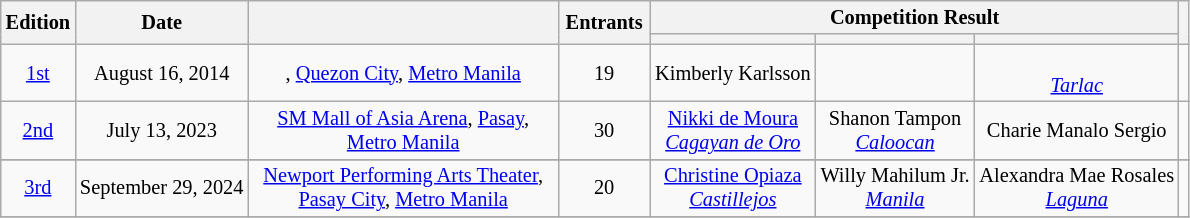<table class="wikitable" style="text-alignt:center; font-size: 85%";>
<tr>
<th rowspan=2 width="30">Edition</th>
<th rowspan=2>Date</th>
<th rowspan=2 width="200"></th>
<th rowspan=2 width="55">Entrants</th>
<th colspan=3>Competition Result</th>
<th rowspan=2></th>
</tr>
<tr>
<th></th>
<th></th>
<th></th>
</tr>
<tr style="text-align: center;">
<td><a href='#'>1st</a></td>
<td>August 16, 2014</td>
<td>, <a href='#'>Quezon City</a>, <a href='#'>Metro Manila</a></td>
<td>19</td>
<td>Kimberly Karlsson<br><em></em></td>
<td><br><em></em></td>
<td><br><em><a href='#'>Tarlac</a></em></td>
<td></td>
</tr>
<tr style="text-align: center;">
<td><a href='#'>2nd</a></td>
<td>July 13, 2023</td>
<td><a href='#'>SM Mall of Asia Arena</a>, <a href='#'>Pasay</a>, <a href='#'>Metro Manila</a></td>
<td>30</td>
<td><a href='#'>Nikki de Moura</a><br><em><a href='#'>Cagayan de Oro</a></em></td>
<td>Shanon Tampon<br><em><a href='#'>Caloocan</a></em></td>
<td>Charie Manalo Sergio<br><em></em></td>
<td></td>
</tr>
<tr>
</tr>
<tr style="text-align: center;">
<td><a href='#'>3rd</a></td>
<td>September 29, 2024</td>
<td><a href='#'>Newport Performing Arts Theater</a>, <a href='#'>Pasay City</a>, <a href='#'>Metro Manila</a></td>
<td>20</td>
<td><a href='#'>Christine Opiaza</a><br><em><a href='#'>Castillejos</a></em></td>
<td>Willy Mahilum Jr.<br><em><a href='#'>Manila</a></em></td>
<td>Alexandra Mae Rosales<br><em><a href='#'>Laguna</a></em></td>
<td></td>
</tr>
<tr>
</tr>
</table>
